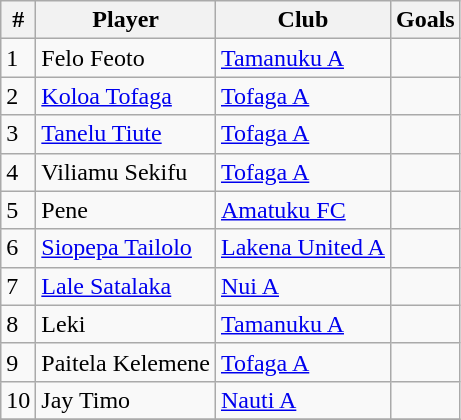<table class="wikitable">
<tr>
<th>#</th>
<th>Player</th>
<th>Club</th>
<th>Goals</th>
</tr>
<tr>
<td>1</td>
<td> Felo Feoto</td>
<td><a href='#'>Tamanuku A</a></td>
<td></td>
</tr>
<tr>
<td>2</td>
<td> <a href='#'>Koloa Tofaga</a></td>
<td><a href='#'>Tofaga A</a></td>
<td></td>
</tr>
<tr>
<td>3</td>
<td> <a href='#'>Tanelu Tiute</a></td>
<td><a href='#'>Tofaga A</a></td>
<td></td>
</tr>
<tr>
<td>4</td>
<td> Viliamu Sekifu</td>
<td><a href='#'>Tofaga A</a></td>
<td></td>
</tr>
<tr>
<td>5</td>
<td> Pene</td>
<td><a href='#'>Amatuku FC</a></td>
<td></td>
</tr>
<tr>
<td>6</td>
<td> <a href='#'>Siopepa Tailolo</a></td>
<td><a href='#'>Lakena United A</a></td>
<td></td>
</tr>
<tr>
<td>7</td>
<td> <a href='#'>Lale Satalaka</a></td>
<td><a href='#'>Nui A</a></td>
<td></td>
</tr>
<tr>
<td>8</td>
<td> Leki</td>
<td><a href='#'>Tamanuku A</a></td>
<td></td>
</tr>
<tr>
<td>9</td>
<td> Paitela Kelemene</td>
<td><a href='#'>Tofaga A</a></td>
<td></td>
</tr>
<tr>
<td>10</td>
<td> Jay Timo</td>
<td><a href='#'>Nauti A</a></td>
<td></td>
</tr>
<tr>
</tr>
</table>
